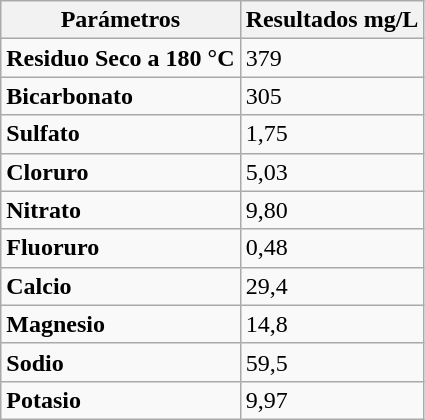<table class="wikitable">
<tr>
<th>Parámetros</th>
<th>Resultados mg/L</th>
</tr>
<tr>
<td><strong>Residuo Seco a 180 °C</strong></td>
<td>379</td>
</tr>
<tr>
<td><strong>Bicarbonato</strong></td>
<td>305</td>
</tr>
<tr>
<td><strong>Sulfato</strong></td>
<td>1,75</td>
</tr>
<tr>
<td><strong>Cloruro</strong></td>
<td>5,03</td>
</tr>
<tr>
<td><strong>Nitrato</strong></td>
<td>9,80</td>
</tr>
<tr>
<td><strong>Fluoruro</strong></td>
<td>0,48</td>
</tr>
<tr>
<td><strong>Calcio</strong></td>
<td>29,4</td>
</tr>
<tr>
<td><strong>Magnesio</strong></td>
<td>14,8</td>
</tr>
<tr>
<td><strong>Sodio</strong></td>
<td>59,5</td>
</tr>
<tr>
<td><strong>Potasio</strong></td>
<td>9,97</td>
</tr>
</table>
